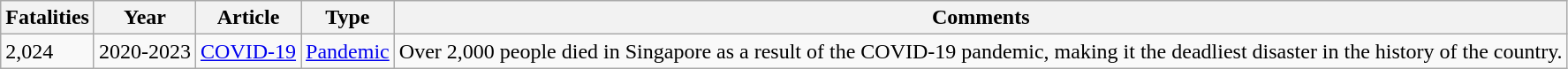<table class="wikitable sortable sticky-header" style=text-align:left" style="margin:1em auto;">
<tr>
<th data-sort-type="number">Fatalities</th>
<th>Year</th>
<th>Article</th>
<th>Type</th>
<th>Comments</th>
</tr>
<tr>
<td>2,024</td>
<td>2020-2023</td>
<td><a href='#'>COVID-19</a></td>
<td><a href='#'>Pandemic</a></td>
<td>Over 2,000 people died in Singapore as a result of the COVID-19 pandemic, making it the deadliest disaster in the history of the country.</td>
</tr>
</table>
